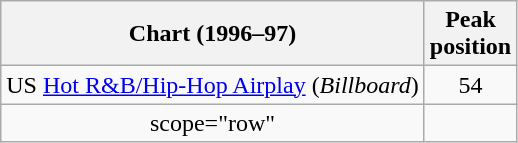<table class="wikitable sortable plainrowheaders" style="text-align:center;">
<tr>
<th scope="col">Chart (1996–97)</th>
<th scope="col">Peak<br>position</th>
</tr>
<tr>
<td>US <a href='#'>Hot R&B/Hip-Hop Airplay</a> (<em>Billboard</em>)</td>
<td>54</td>
</tr>
<tr>
<td>scope="row"</td>
</tr>
</table>
